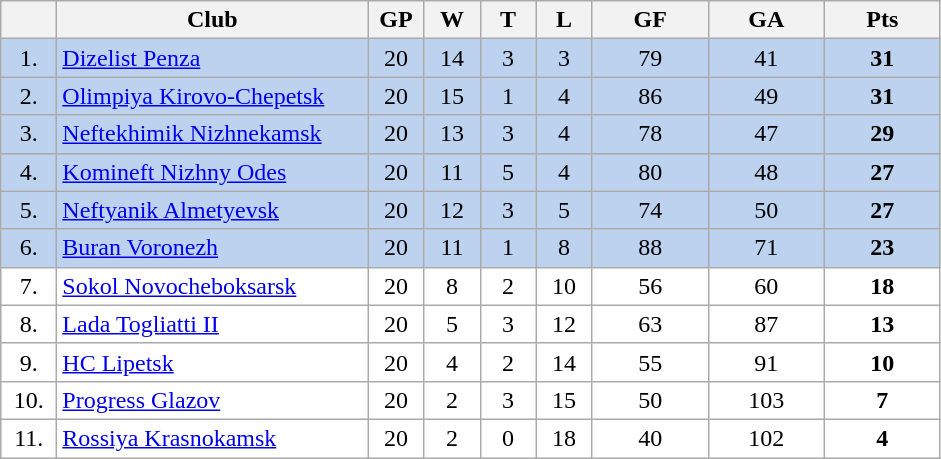<table class="wikitable">
<tr>
<th width="30"></th>
<th width="200">Club</th>
<th width="30">GP</th>
<th width="30">W</th>
<th width="30">T</th>
<th width="30">L</th>
<th width="70">GF</th>
<th width="70">GA</th>
<th width="70">Pts</th>
</tr>
<tr bgcolor="#BCD2EE" align="center">
<td>1.</td>
<td align="left"><a href='#'>Dizelist Penza</a></td>
<td>20</td>
<td>14</td>
<td>3</td>
<td>3</td>
<td>79</td>
<td>41</td>
<td><strong>31</strong></td>
</tr>
<tr bgcolor="#BCD2EE" align="center">
<td>2.</td>
<td align="left"><a href='#'>Olimpiya Kirovo-Chepetsk</a></td>
<td>20</td>
<td>15</td>
<td>1</td>
<td>4</td>
<td>86</td>
<td>49</td>
<td><strong>31</strong></td>
</tr>
<tr bgcolor="#BCD2EE" align="center">
<td>3.</td>
<td align="left"><a href='#'>Neftekhimik Nizhnekamsk</a></td>
<td>20</td>
<td>13</td>
<td>3</td>
<td>4</td>
<td>78</td>
<td>47</td>
<td><strong>29</strong></td>
</tr>
<tr bgcolor="#BCD2EE" align="center">
<td>4.</td>
<td align="left"><a href='#'>Komineft Nizhny Odes</a></td>
<td>20</td>
<td>11</td>
<td>5</td>
<td>4</td>
<td>80</td>
<td>48</td>
<td><strong>27</strong></td>
</tr>
<tr bgcolor="#BCD2EE" align="center">
<td>5.</td>
<td align="left"><a href='#'>Neftyanik Almetyevsk</a></td>
<td>20</td>
<td>12</td>
<td>3</td>
<td>5</td>
<td>74</td>
<td>50</td>
<td><strong>27</strong></td>
</tr>
<tr bgcolor="#BCD2EE" align="center">
<td>6.</td>
<td align="left"><a href='#'>Buran Voronezh</a></td>
<td>20</td>
<td>11</td>
<td>1</td>
<td>8</td>
<td>88</td>
<td>71</td>
<td><strong>23</strong></td>
</tr>
<tr bgcolor="#FFFFFF" align="center">
<td>7.</td>
<td align="left"><a href='#'>Sokol Novocheboksarsk</a></td>
<td>20</td>
<td>8</td>
<td>2</td>
<td>10</td>
<td>56</td>
<td>60</td>
<td><strong>18</strong></td>
</tr>
<tr bgcolor="#FFFFFF" align="center">
<td>8.</td>
<td align="left"><a href='#'>Lada Togliatti II</a></td>
<td>20</td>
<td>5</td>
<td>3</td>
<td>12</td>
<td>63</td>
<td>87</td>
<td><strong>13</strong></td>
</tr>
<tr bgcolor="#FFFFFF" align="center">
<td>9.</td>
<td align="left"><a href='#'>HC Lipetsk</a></td>
<td>20</td>
<td>4</td>
<td>2</td>
<td>14</td>
<td>55</td>
<td>91</td>
<td><strong>10</strong></td>
</tr>
<tr bgcolor="#FFFFFF" align="center">
<td>10.</td>
<td align="left"><a href='#'>Progress Glazov</a></td>
<td>20</td>
<td>2</td>
<td>3</td>
<td>15</td>
<td>50</td>
<td>103</td>
<td><strong>7</strong></td>
</tr>
<tr bgcolor="#FFFFFF" align="center">
<td>11.</td>
<td align="left"><a href='#'>Rossiya Krasnokamsk</a></td>
<td>20</td>
<td>2</td>
<td>0</td>
<td>18</td>
<td>40</td>
<td>102</td>
<td><strong>4</strong></td>
</tr>
</table>
